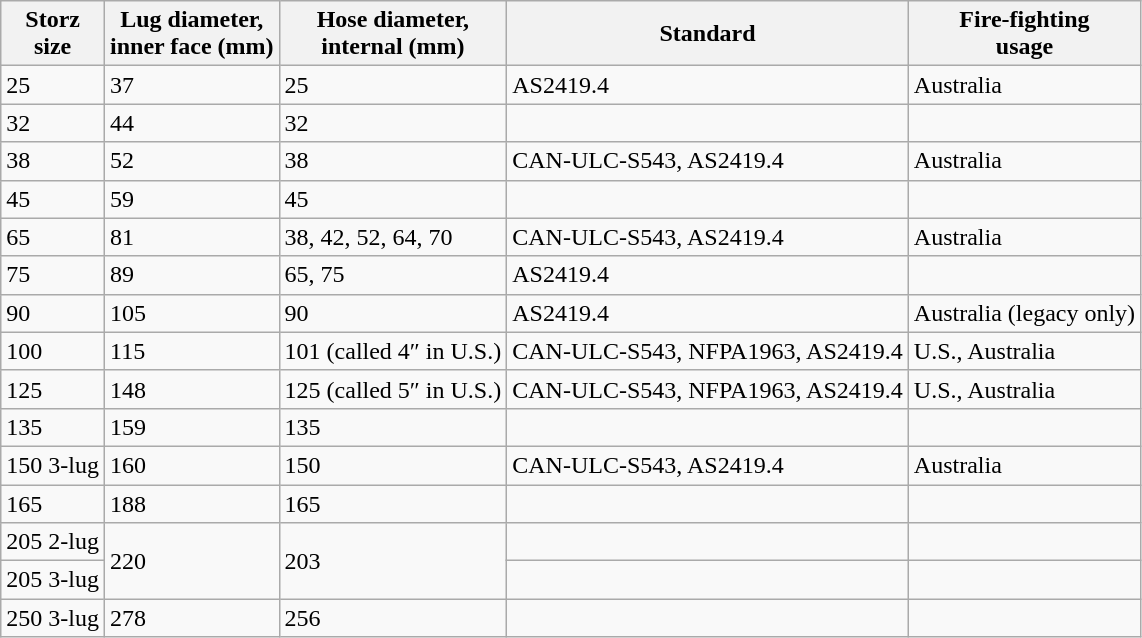<table class="wikitable">
<tr>
<th>Storz <br>size</th>
<th>Lug diameter, <br>inner face (mm)</th>
<th>Hose diameter, <br>internal (mm)</th>
<th>Standard</th>
<th>Fire-fighting <br>usage</th>
</tr>
<tr>
<td>25</td>
<td>37</td>
<td>25</td>
<td>AS2419.4</td>
<td>Australia</td>
</tr>
<tr>
<td>32</td>
<td>44</td>
<td>32</td>
<td></td>
<td></td>
</tr>
<tr>
<td>38</td>
<td>52</td>
<td>38</td>
<td>CAN-ULC-S543, AS2419.4</td>
<td>Australia</td>
</tr>
<tr>
<td>45</td>
<td>59</td>
<td>45</td>
<td></td>
<td></td>
</tr>
<tr>
<td>65</td>
<td>81</td>
<td>38, 42, 52, 64, 70</td>
<td>CAN-ULC-S543, AS2419.4</td>
<td>Australia</td>
</tr>
<tr>
<td>75</td>
<td>89</td>
<td>65, 75</td>
<td>AS2419.4</td>
<td></td>
</tr>
<tr>
<td>90</td>
<td>105</td>
<td>90</td>
<td>AS2419.4</td>
<td>Australia (legacy only)</td>
</tr>
<tr>
<td>100</td>
<td>115</td>
<td>101 (called 4″ in U.S.)</td>
<td>CAN-ULC-S543, NFPA1963, AS2419.4</td>
<td>U.S., Australia</td>
</tr>
<tr>
<td>125</td>
<td>148</td>
<td>125 (called 5″ in U.S.)</td>
<td>CAN-ULC-S543, NFPA1963, AS2419.4</td>
<td>U.S., Australia</td>
</tr>
<tr>
<td>135</td>
<td>159</td>
<td>135</td>
<td></td>
<td></td>
</tr>
<tr>
<td>150 3-lug</td>
<td>160</td>
<td>150</td>
<td>CAN-ULC-S543, AS2419.4</td>
<td>Australia</td>
</tr>
<tr>
<td>165</td>
<td>188</td>
<td>165</td>
<td></td>
<td></td>
</tr>
<tr>
<td>205 2-lug</td>
<td rowspan=2>220</td>
<td rowspan=2>203</td>
<td></td>
<td></td>
</tr>
<tr>
<td>205 3-lug</td>
<td></td>
<td></td>
</tr>
<tr>
<td>250 3-lug</td>
<td>278</td>
<td>256</td>
<td></td>
<td></td>
</tr>
</table>
